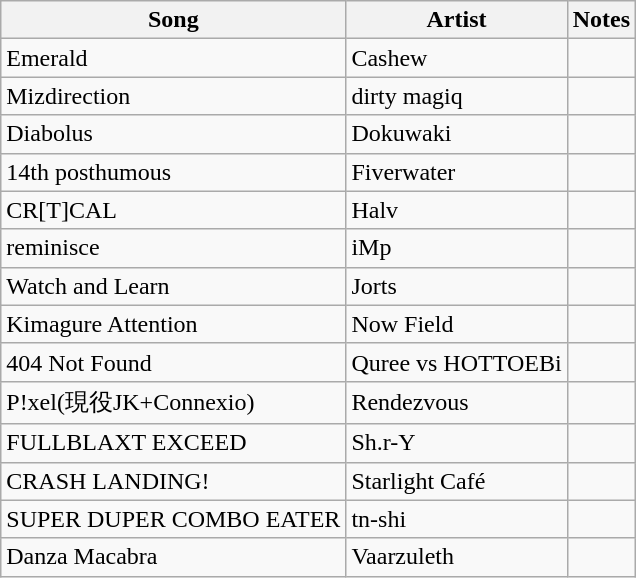<table class="wikitable">
<tr>
<th>Song</th>
<th>Artist</th>
<th>Notes</th>
</tr>
<tr>
<td>Emerald</td>
<td>Cashew</td>
<td></td>
</tr>
<tr>
<td>Mizdirection</td>
<td>dirty magiq</td>
<td></td>
</tr>
<tr>
<td>Diabolus</td>
<td>Dokuwaki</td>
<td></td>
</tr>
<tr>
<td>14th posthumous</td>
<td>Fiverwater</td>
<td></td>
</tr>
<tr>
<td>CR[T]CAL</td>
<td>Halv</td>
<td></td>
</tr>
<tr>
<td>reminisce</td>
<td>iMp</td>
<td></td>
</tr>
<tr>
<td>Watch and Learn</td>
<td>Jorts</td>
<td></td>
</tr>
<tr>
<td>Kimagure Attention</td>
<td>Now Field</td>
<td></td>
</tr>
<tr>
<td>404 Not Found</td>
<td>Quree vs HOTTOEBi</td>
<td></td>
</tr>
<tr>
<td>P!xel(現役JK+Connexio)</td>
<td>Rendezvous</td>
<td></td>
</tr>
<tr>
<td>FULLBLAXT EXCEED</td>
<td>Sh.r-Y</td>
<td></td>
</tr>
<tr>
<td>CRASH LANDING!</td>
<td>Starlight Café</td>
<td></td>
</tr>
<tr>
<td>SUPER DUPER COMBO EATER</td>
<td>tn-shi</td>
<td></td>
</tr>
<tr>
<td>Danza Macabra</td>
<td>Vaarzuleth</td>
<td></td>
</tr>
</table>
